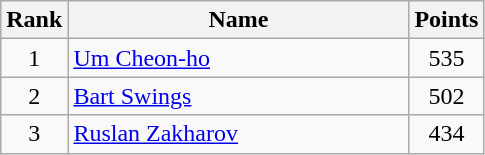<table class="wikitable" border="1" style="text-align:center">
<tr>
<th width=30>Rank</th>
<th width=220>Name</th>
<th width=25>Points</th>
</tr>
<tr>
<td>1</td>
<td align="left"> <a href='#'>Um Cheon-ho</a></td>
<td>535</td>
</tr>
<tr>
<td>2</td>
<td align="left"> <a href='#'>Bart Swings</a></td>
<td>502</td>
</tr>
<tr>
<td>3</td>
<td align="left"> <a href='#'>Ruslan Zakharov</a></td>
<td>434</td>
</tr>
</table>
